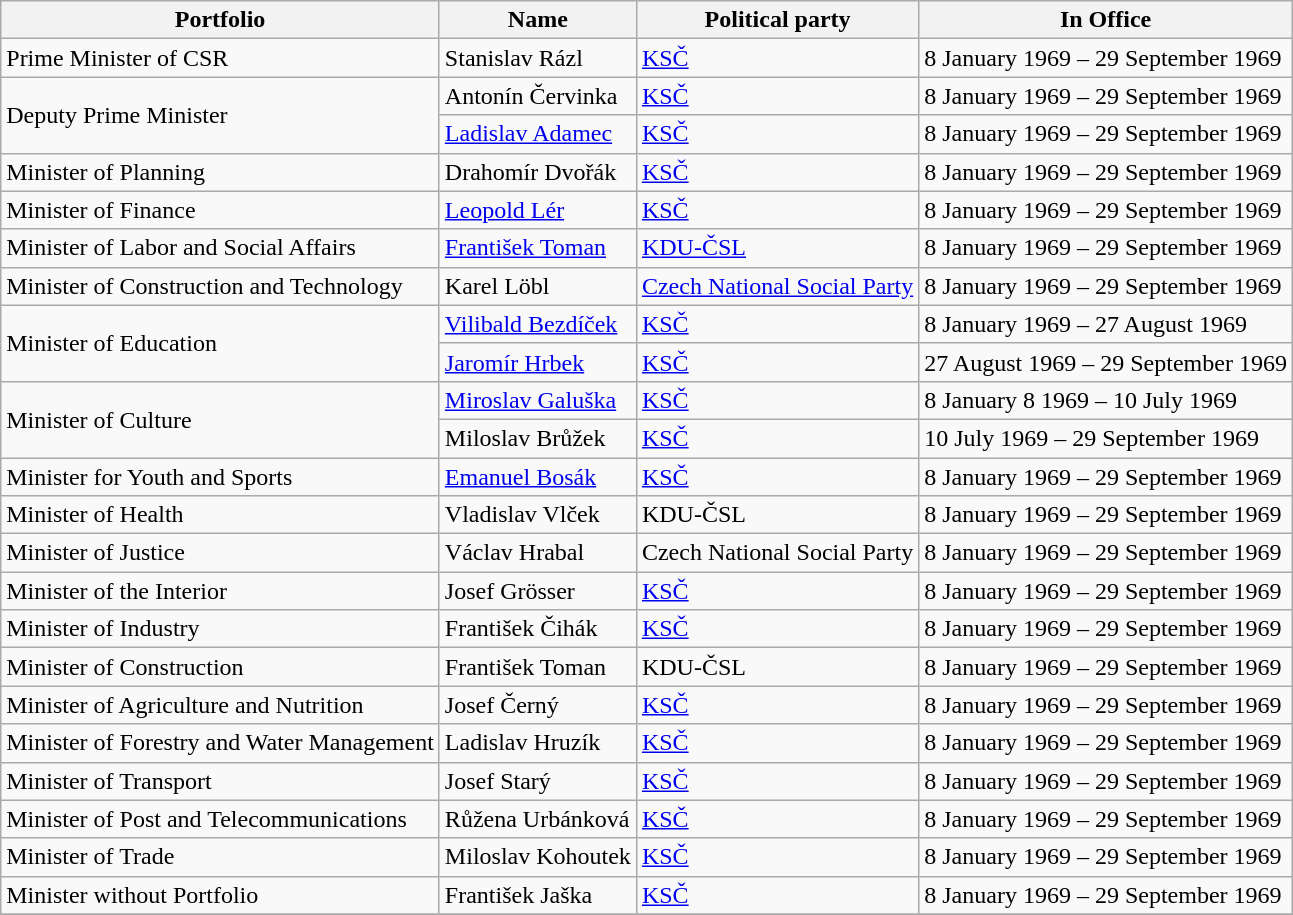<table class="wikitable">
<tr>
<th>Portfolio</th>
<th>Name</th>
<th>Political party</th>
<th>In Office</th>
</tr>
<tr>
<td>Prime Minister of CSR</td>
<td>Stanislav Rázl</td>
<td><a href='#'>KSČ</a></td>
<td>8 January 1969 – 29 September 1969</td>
</tr>
<tr>
<td rowspan=2>Deputy Prime Minister</td>
<td>Antonín Červinka</td>
<td><a href='#'>KSČ</a></td>
<td>8 January 1969 – 29 September 1969</td>
</tr>
<tr>
<td><a href='#'>Ladislav Adamec</a></td>
<td><a href='#'>KSČ</a></td>
<td>8 January 1969 – 29 September 1969</td>
</tr>
<tr>
<td>Minister of Planning</td>
<td>Drahomír Dvořák</td>
<td><a href='#'>KSČ</a></td>
<td>8 January 1969 – 29 September 1969</td>
</tr>
<tr>
<td>Minister of Finance</td>
<td><a href='#'>Leopold Lér</a></td>
<td><a href='#'>KSČ</a></td>
<td>8 January 1969 – 29 September 1969</td>
</tr>
<tr>
<td>Minister of Labor and Social Affairs</td>
<td><a href='#'>František Toman</a></td>
<td><a href='#'>KDU-ČSL</a></td>
<td>8 January 1969 – 29 September 1969</td>
</tr>
<tr>
<td>Minister of Construction and Technology</td>
<td>Karel Löbl</td>
<td><a href='#'>Czech National Social Party</a></td>
<td>8 January 1969 – 29 September 1969</td>
</tr>
<tr>
<td rowspan=2>Minister of Education</td>
<td><a href='#'>Vilibald Bezdíček</a></td>
<td><a href='#'>KSČ</a></td>
<td>8 January 1969 – 27 August 1969</td>
</tr>
<tr>
<td><a href='#'>Jaromír Hrbek</a></td>
<td><a href='#'>KSČ</a></td>
<td>27 August 1969 – 29 September 1969</td>
</tr>
<tr>
<td rowspan=2>Minister of Culture</td>
<td><a href='#'>Miroslav Galuška</a></td>
<td><a href='#'>KSČ</a></td>
<td>8 January 8 1969 – 10 July 1969</td>
</tr>
<tr>
<td>Miloslav Brůžek</td>
<td><a href='#'>KSČ</a></td>
<td>10 July 1969 – 29 September 1969</td>
</tr>
<tr>
<td>Minister for Youth and Sports</td>
<td><a href='#'>Emanuel Bosák</a></td>
<td><a href='#'>KSČ</a></td>
<td>8 January 1969 – 29 September 1969</td>
</tr>
<tr>
<td>Minister of Health</td>
<td>Vladislav Vlček</td>
<td>KDU-ČSL</td>
<td>8 January 1969 – 29 September 1969</td>
</tr>
<tr>
<td>Minister of Justice</td>
<td>Václav Hrabal</td>
<td>Czech National Social Party</td>
<td>8 January 1969 – 29 September 1969</td>
</tr>
<tr>
<td>Minister of the Interior</td>
<td>Josef Grösser</td>
<td><a href='#'>KSČ</a></td>
<td>8 January 1969 – 29 September 1969</td>
</tr>
<tr>
<td>Minister of Industry</td>
<td>František Čihák</td>
<td><a href='#'>KSČ</a></td>
<td>8 January 1969 – 29 September 1969</td>
</tr>
<tr>
<td>Minister of Construction</td>
<td>František Toman</td>
<td>KDU-ČSL</td>
<td>8 January 1969 – 29 September 1969</td>
</tr>
<tr>
<td>Minister of Agriculture and Nutrition</td>
<td>Josef Černý</td>
<td><a href='#'>KSČ</a></td>
<td>8 January 1969 – 29 September 1969</td>
</tr>
<tr>
<td>Minister of Forestry and Water Management</td>
<td>Ladislav Hruzík</td>
<td><a href='#'>KSČ</a></td>
<td>8 January 1969 – 29 September 1969</td>
</tr>
<tr>
<td>Minister of Transport</td>
<td>Josef Starý</td>
<td><a href='#'>KSČ</a></td>
<td>8 January 1969 – 29 September 1969</td>
</tr>
<tr>
<td>Minister of Post and Telecommunications</td>
<td>Růžena Urbánková</td>
<td><a href='#'>KSČ</a></td>
<td>8 January 1969 – 29 September 1969</td>
</tr>
<tr>
<td>Minister of Trade</td>
<td>Miloslav Kohoutek</td>
<td><a href='#'>KSČ</a></td>
<td>8 January 1969 – 29 September 1969</td>
</tr>
<tr>
<td>Minister without Portfolio</td>
<td>František Jaška</td>
<td><a href='#'>KSČ</a></td>
<td>8 January 1969 – 29 September 1969</td>
</tr>
<tr>
</tr>
</table>
